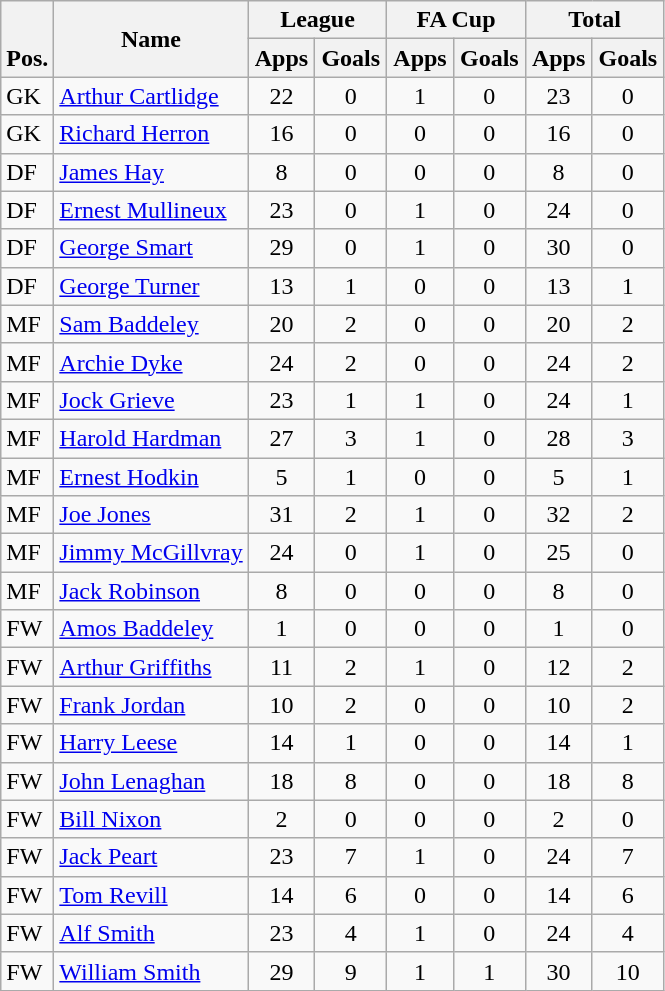<table class="wikitable" style="text-align:center">
<tr>
<th rowspan="2" valign="bottom">Pos.</th>
<th rowspan="2">Name</th>
<th colspan="2" width="85">League</th>
<th colspan="2" width="85">FA Cup</th>
<th colspan="2" width="85">Total</th>
</tr>
<tr>
<th>Apps</th>
<th>Goals</th>
<th>Apps</th>
<th>Goals</th>
<th>Apps</th>
<th>Goals</th>
</tr>
<tr>
<td align="left">GK</td>
<td align="left"> <a href='#'>Arthur Cartlidge</a></td>
<td>22</td>
<td>0</td>
<td>1</td>
<td>0</td>
<td>23</td>
<td>0</td>
</tr>
<tr>
<td align="left">GK</td>
<td align="left"> <a href='#'>Richard Herron</a></td>
<td>16</td>
<td>0</td>
<td>0</td>
<td>0</td>
<td>16</td>
<td>0</td>
</tr>
<tr>
<td align="left">DF</td>
<td align="left"> <a href='#'>James Hay</a></td>
<td>8</td>
<td>0</td>
<td>0</td>
<td>0</td>
<td>8</td>
<td>0</td>
</tr>
<tr>
<td align="left">DF</td>
<td align="left"> <a href='#'>Ernest Mullineux</a></td>
<td>23</td>
<td>0</td>
<td>1</td>
<td>0</td>
<td>24</td>
<td>0</td>
</tr>
<tr>
<td align="left">DF</td>
<td align="left"> <a href='#'>George Smart</a></td>
<td>29</td>
<td>0</td>
<td>1</td>
<td>0</td>
<td>30</td>
<td>0</td>
</tr>
<tr>
<td align="left">DF</td>
<td align="left"> <a href='#'>George Turner</a></td>
<td>13</td>
<td>1</td>
<td>0</td>
<td>0</td>
<td>13</td>
<td>1</td>
</tr>
<tr>
<td align="left">MF</td>
<td align="left"> <a href='#'>Sam Baddeley</a></td>
<td>20</td>
<td>2</td>
<td>0</td>
<td>0</td>
<td>20</td>
<td>2</td>
</tr>
<tr>
<td align="left">MF</td>
<td align="left"> <a href='#'>Archie Dyke</a></td>
<td>24</td>
<td>2</td>
<td>0</td>
<td>0</td>
<td>24</td>
<td>2</td>
</tr>
<tr>
<td align="left">MF</td>
<td align="left"> <a href='#'>Jock Grieve</a></td>
<td>23</td>
<td>1</td>
<td>1</td>
<td>0</td>
<td>24</td>
<td>1</td>
</tr>
<tr>
<td align="left">MF</td>
<td align="left"> <a href='#'>Harold Hardman</a></td>
<td>27</td>
<td>3</td>
<td>1</td>
<td>0</td>
<td>28</td>
<td>3</td>
</tr>
<tr>
<td align="left">MF</td>
<td align="left"> <a href='#'>Ernest Hodkin</a></td>
<td>5</td>
<td>1</td>
<td>0</td>
<td>0</td>
<td>5</td>
<td>1</td>
</tr>
<tr>
<td align="left">MF</td>
<td align="left"> <a href='#'>Joe Jones</a></td>
<td>31</td>
<td>2</td>
<td>1</td>
<td>0</td>
<td>32</td>
<td>2</td>
</tr>
<tr>
<td align="left">MF</td>
<td align="left"> <a href='#'>Jimmy McGillvray</a></td>
<td>24</td>
<td>0</td>
<td>1</td>
<td>0</td>
<td>25</td>
<td>0</td>
</tr>
<tr>
<td align="left">MF</td>
<td align="left"> <a href='#'>Jack Robinson</a></td>
<td>8</td>
<td>0</td>
<td>0</td>
<td>0</td>
<td>8</td>
<td>0</td>
</tr>
<tr>
<td align="left">FW</td>
<td align="left"> <a href='#'>Amos Baddeley</a></td>
<td>1</td>
<td>0</td>
<td>0</td>
<td>0</td>
<td>1</td>
<td>0</td>
</tr>
<tr>
<td align="left">FW</td>
<td align="left"> <a href='#'>Arthur Griffiths</a></td>
<td>11</td>
<td>2</td>
<td>1</td>
<td>0</td>
<td>12</td>
<td>2</td>
</tr>
<tr>
<td align="left">FW</td>
<td align="left"> <a href='#'>Frank Jordan</a></td>
<td>10</td>
<td>2</td>
<td>0</td>
<td>0</td>
<td>10</td>
<td>2</td>
</tr>
<tr>
<td align="left">FW</td>
<td align="left"> <a href='#'>Harry Leese</a></td>
<td>14</td>
<td>1</td>
<td>0</td>
<td>0</td>
<td>14</td>
<td>1</td>
</tr>
<tr>
<td align="left">FW</td>
<td align="left"> <a href='#'>John Lenaghan</a></td>
<td>18</td>
<td>8</td>
<td>0</td>
<td>0</td>
<td>18</td>
<td>8</td>
</tr>
<tr>
<td align="left">FW</td>
<td align="left"> <a href='#'>Bill Nixon</a></td>
<td>2</td>
<td>0</td>
<td>0</td>
<td>0</td>
<td>2</td>
<td>0</td>
</tr>
<tr>
<td align="left">FW</td>
<td align="left"> <a href='#'>Jack Peart</a></td>
<td>23</td>
<td>7</td>
<td>1</td>
<td>0</td>
<td>24</td>
<td>7</td>
</tr>
<tr>
<td align="left">FW</td>
<td align="left"> <a href='#'>Tom Revill</a></td>
<td>14</td>
<td>6</td>
<td>0</td>
<td>0</td>
<td>14</td>
<td>6</td>
</tr>
<tr>
<td align="left">FW</td>
<td align="left"> <a href='#'>Alf Smith</a></td>
<td>23</td>
<td>4</td>
<td>1</td>
<td>0</td>
<td>24</td>
<td>4</td>
</tr>
<tr>
<td align="left">FW</td>
<td align="left"> <a href='#'>William Smith</a></td>
<td>29</td>
<td>9</td>
<td>1</td>
<td>1</td>
<td>30</td>
<td>10</td>
</tr>
</table>
